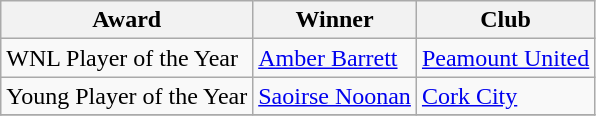<table class="wikitable">
<tr>
<th>Award</th>
<th>Winner</th>
<th>Club</th>
</tr>
<tr>
<td>WNL Player of the Year</td>
<td><a href='#'>Amber Barrett</a></td>
<td><a href='#'>Peamount United</a></td>
</tr>
<tr>
<td>Young Player of the Year</td>
<td><a href='#'>Saoirse Noonan</a></td>
<td><a href='#'>Cork City</a></td>
</tr>
<tr>
</tr>
</table>
